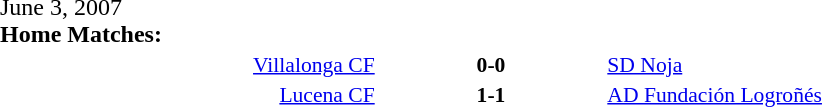<table width=100% cellspacing=1>
<tr>
<th width=20%></th>
<th width=12%></th>
<th width=20%></th>
<th></th>
</tr>
<tr>
<td>June 3, 2007<br><strong>Home Matches:</strong></td>
</tr>
<tr style=font-size:90%>
<td align=right><a href='#'>Villalonga CF</a></td>
<td align=center><strong>0-0</strong></td>
<td><a href='#'>SD Noja</a></td>
</tr>
<tr style=font-size:90%>
<td align=right><a href='#'>Lucena CF</a></td>
<td align=center><strong>1-1</strong></td>
<td><a href='#'>AD Fundación Logroñés</a></td>
</tr>
</table>
